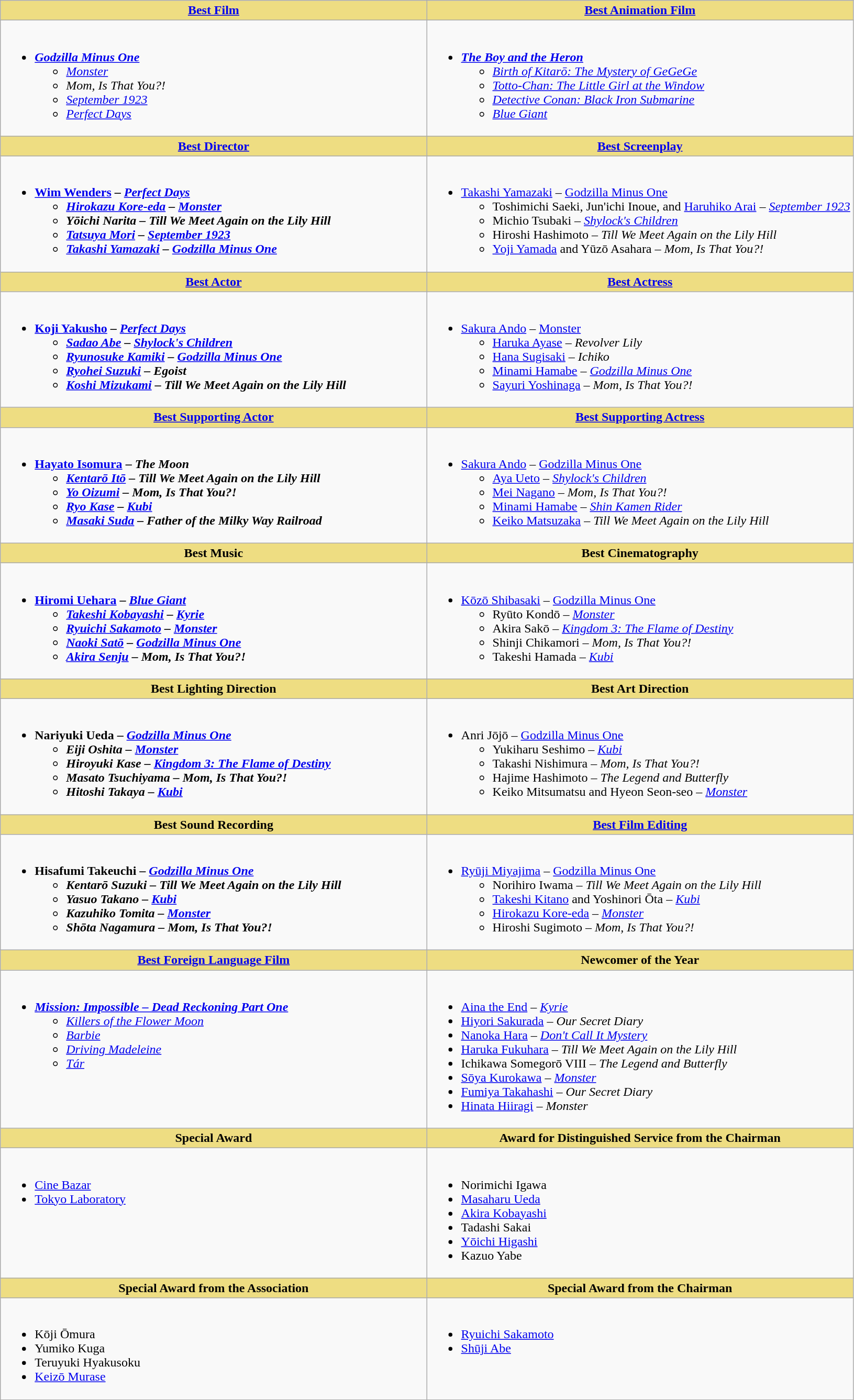<table class=wikitable>
<tr>
<th style="background:#EEDD82; width:50%"><a href='#'>Best Film</a></th>
<th style="background:#EEDD82; width:50%"><a href='#'>Best Animation Film</a></th>
</tr>
<tr>
<td valign="top"><br><ul><li><strong><em><a href='#'>Godzilla Minus One</a></em></strong><ul><li><em><a href='#'>Monster</a></em></li><li><em>Mom, Is That You?!</em></li><li><em><a href='#'>September 1923</a></em></li><li><em><a href='#'>Perfect Days</a></em></li></ul></li></ul></td>
<td valign="top"><br><ul><li><strong><em><a href='#'>The Boy and the Heron</a></em></strong><ul><li><em><a href='#'>Birth of Kitarō: The Mystery of GeGeGe</a></em></li><li><em><a href='#'>Totto-Chan: The Little Girl at the Window</a></em></li><li><em><a href='#'>Detective Conan: Black Iron Submarine</a></em></li><li><em><a href='#'>Blue Giant</a></em></li></ul></li></ul></td>
</tr>
<tr>
<th style="background:#EEDD82"><a href='#'>Best Director</a></th>
<th style="background:#EEDD82"><a href='#'>Best Screenplay</a></th>
</tr>
<tr>
<td valign="top"><br><ul><li><strong><a href='#'>Wim Wenders</a> – <em><a href='#'>Perfect Days</a><strong><em><ul><li><a href='#'>Hirokazu Kore-eda</a> – </em><a href='#'>Monster</a><em></li><li>Yōichi Narita – </em>Till We Meet Again on the Lily Hill<em></li><li><a href='#'>Tatsuya Mori</a> – </em><a href='#'>September 1923</a><em></li><li><a href='#'>Takashi Yamazaki</a> – </em><a href='#'>Godzilla Minus One</a><em></li></ul></li></ul></td>
<td valign="top"><br><ul><li></strong><a href='#'>Takashi Yamazaki</a> – </em><a href='#'>Godzilla Minus One</a></em></strong><ul><li>Toshimichi Saeki, Jun'ichi Inoue, and <a href='#'>Haruhiko Arai</a> – <em><a href='#'>September 1923</a></em></li><li>Michio Tsubaki – <em><a href='#'>Shylock's Children</a></em></li><li>Hiroshi Hashimoto – <em>Till We Meet Again on the Lily Hill</em></li><li><a href='#'>Yoji Yamada</a> and Yūzō Asahara – <em>Mom, Is That You?!</em></li></ul></li></ul></td>
</tr>
<tr>
<th style="background:#EEDD82"><a href='#'>Best Actor</a></th>
<th style="background:#EEDD82"><a href='#'>Best Actress</a></th>
</tr>
<tr>
<td valign="top"><br><ul><li><strong><a href='#'>Koji Yakusho</a> – <em><a href='#'>Perfect Days</a><strong><em><ul><li><a href='#'>Sadao Abe</a> – </em><a href='#'>Shylock's Children</a><em></li><li><a href='#'>Ryunosuke Kamiki</a> – </em><a href='#'>Godzilla Minus One</a><em></li><li><a href='#'>Ryohei Suzuki</a> – </em>Egoist<em></li><li><a href='#'>Koshi Mizukami</a> – </em>Till We Meet Again on the Lily Hill<em></li></ul></li></ul></td>
<td valign="top"><br><ul><li></strong><a href='#'>Sakura Ando</a> – </em><a href='#'>Monster</a></em></strong><ul><li><a href='#'>Haruka Ayase</a> – <em>Revolver Lily</em></li><li><a href='#'>Hana Sugisaki</a> – <em>Ichiko</em></li><li><a href='#'>Minami Hamabe</a> – <em><a href='#'>Godzilla Minus One</a></em></li><li><a href='#'>Sayuri Yoshinaga</a> – <em>Mom, Is That You?!</em></li></ul></li></ul></td>
</tr>
<tr>
<th style="background:#EEDD82"><a href='#'>Best Supporting Actor</a></th>
<th style="background:#EEDD82"><a href='#'>Best Supporting Actress</a></th>
</tr>
<tr>
<td valign="top"><br><ul><li><strong><a href='#'>Hayato Isomura</a> – <em>The Moon<strong><em><ul><li><a href='#'>Kentarō Itō</a> – </em>Till We Meet Again on the Lily Hill<em></li><li><a href='#'>Yo Oizumi</a> – </em>Mom, Is That You?!<em></li><li><a href='#'>Ryo Kase</a> – </em><a href='#'>Kubi</a><em></li><li><a href='#'>Masaki Suda</a> – </em>Father of the Milky Way Railroad<em></li></ul></li></ul></td>
<td valign="top"><br><ul><li></strong><a href='#'>Sakura Ando</a> – </em><a href='#'>Godzilla Minus One</a></em></strong><ul><li><a href='#'>Aya Ueto</a> – <em><a href='#'>Shylock's Children</a></em></li><li><a href='#'>Mei Nagano</a> – <em>Mom, Is That You?!</em></li><li><a href='#'>Minami Hamabe</a> – <em><a href='#'>Shin Kamen Rider</a></em></li><li><a href='#'>Keiko Matsuzaka</a> – <em>Till We Meet Again on the Lily Hill</em></li></ul></li></ul></td>
</tr>
<tr>
<th style="background:#EEDD82">Best Music</th>
<th style="background:#EEDD82">Best Cinematography</th>
</tr>
<tr>
<td valign="top"><br><ul><li><strong><a href='#'>Hiromi Uehara</a> – <em><a href='#'>Blue Giant</a><strong><em><ul><li><a href='#'>Takeshi Kobayashi</a> – </em><a href='#'>Kyrie</a><em></li><li><a href='#'>Ryuichi Sakamoto</a> – </em><a href='#'>Monster</a><em></li><li><a href='#'>Naoki Satō</a> – </em><a href='#'>Godzilla Minus One</a><em></li><li><a href='#'>Akira Senju</a> – </em>Mom, Is That You?!<em></li></ul></li></ul></td>
<td valign="top"><br><ul><li></strong><a href='#'>Kōzō Shibasaki</a> – </em><a href='#'>Godzilla Minus One</a></em></strong><ul><li>Ryūto Kondō – <em><a href='#'>Monster</a></em></li><li>Akira Sakō – <em><a href='#'>Kingdom 3: The Flame of Destiny</a></em></li><li>Shinji Chikamori – <em>Mom, Is That You?!</em></li><li>Takeshi Hamada – <em><a href='#'>Kubi</a></em></li></ul></li></ul></td>
</tr>
<tr>
<th style="background:#EEDD82">Best Lighting Direction</th>
<th style="background:#EEDD82">Best Art Direction</th>
</tr>
<tr>
<td valign="top"><br><ul><li><strong>Nariyuki Ueda – <em><a href='#'>Godzilla Minus One</a><strong><em><ul><li>Eiji Oshita – </em><a href='#'>Monster</a><em></li><li>Hiroyuki Kase – </em><a href='#'>Kingdom 3: The Flame of Destiny</a><em></li><li>Masato Tsuchiyama – </em>Mom, Is That You?!<em></li><li>Hitoshi Takaya – </em><a href='#'>Kubi</a><em></li></ul></li></ul></td>
<td valign="top"><br><ul><li></strong>Anri Jōjō – </em><a href='#'>Godzilla Minus One</a></em></strong><ul><li>Yukiharu Seshimo – <em><a href='#'>Kubi</a></em></li><li>Takashi Nishimura – <em>Mom, Is That You?!</em></li><li>Hajime Hashimoto – <em>The Legend and Butterfly</em></li><li>Keiko Mitsumatsu and Hyeon Seon-seo – <em><a href='#'>Monster</a></em></li></ul></li></ul></td>
</tr>
<tr>
<th style="background:#EEDD82">Best Sound Recording</th>
<th style="background:#EEDD82"><a href='#'>Best Film Editing</a></th>
</tr>
<tr>
<td valign="top"><br><ul><li><strong>Hisafumi Takeuchi – <em><a href='#'>Godzilla Minus One</a><strong><em><ul><li>Kentarō Suzuki – </em>Till We Meet Again on the Lily Hill<em></li><li>Yasuo Takano – </em><a href='#'>Kubi</a><em></li><li>Kazuhiko Tomita – </em><a href='#'>Monster</a><em></li><li>Shōta Nagamura – </em>Mom, Is That You?!<em></li></ul></li></ul></td>
<td valign="top"><br><ul><li></strong><a href='#'>Ryūji Miyajima</a> – </em><a href='#'>Godzilla Minus One</a></em></strong><ul><li>Norihiro Iwama – <em>Till We Meet Again on the Lily Hill</em></li><li><a href='#'>Takeshi Kitano</a> and Yoshinori Ōta – <em><a href='#'>Kubi</a></em></li><li><a href='#'>Hirokazu Kore-eda</a> – <em><a href='#'>Monster</a></em></li><li>Hiroshi Sugimoto – <em>Mom, Is That You?!</em></li></ul></li></ul></td>
</tr>
<tr>
<th style="background:#EEDD82"><a href='#'>Best Foreign Language Film</a></th>
<th style="background:#EEDD82">Newcomer of the Year</th>
</tr>
<tr>
<td valign="top"><br><ul><li><strong><em><a href='#'>Mission: Impossible – Dead Reckoning Part One</a></em></strong><ul><li><em><a href='#'>Killers of the Flower Moon</a></em></li><li><em><a href='#'>Barbie</a></em></li><li><em><a href='#'>Driving Madeleine</a></em></li><li><em><a href='#'>Tár</a></em></li></ul></li></ul></td>
<td valign="top"><br><ul><li><a href='#'>Aina the End</a> – <em><a href='#'>Kyrie</a></em></li><li><a href='#'>Hiyori Sakurada</a> – <em>Our Secret Diary</em></li><li><a href='#'>Nanoka Hara</a> – <em><a href='#'>Don't Call It Mystery</a></em></li><li><a href='#'>Haruka Fukuhara</a> – <em>Till We Meet Again on the Lily Hill</em></li><li>Ichikawa Somegorō VIII – <em>The Legend and Butterfly</em></li><li><a href='#'>Sōya Kurokawa</a> – <em><a href='#'>Monster</a></em></li><li><a href='#'>Fumiya Takahashi</a> – <em>Our Secret Diary</em></li><li><a href='#'>Hinata Hiiragi</a> – <em>Monster</em></li></ul></td>
</tr>
<tr>
<th style="background:#EEDD82">Special Award</th>
<th style="background:#EEDD82">Award for Distinguished Service from the Chairman</th>
</tr>
<tr>
<td valign="top"><br><ul><li><a href='#'>Cine Bazar</a></li><li><a href='#'>Tokyo Laboratory</a></li></ul></td>
<td valign="top"><br><ul><li>Norimichi Igawa</li><li><a href='#'>Masaharu Ueda</a></li><li><a href='#'>Akira Kobayashi</a></li><li>Tadashi Sakai</li><li><a href='#'>Yōichi Higashi</a></li><li>Kazuo Yabe</li></ul></td>
</tr>
<tr>
<th style="background:#EEDD82">Special Award from the Association</th>
<th style="background:#EEDD82">Special Award from the Chairman</th>
</tr>
<tr>
<td valign="top"><br><ul><li>Kōji Ōmura</li><li>Yumiko Kuga</li><li>Teruyuki Hyakusoku</li><li><a href='#'>Keizō Murase</a></li></ul></td>
<td valign="top"><br><ul><li><a href='#'>Ryuichi Sakamoto</a></li><li><a href='#'>Shūji Abe</a></li></ul></td>
</tr>
</table>
